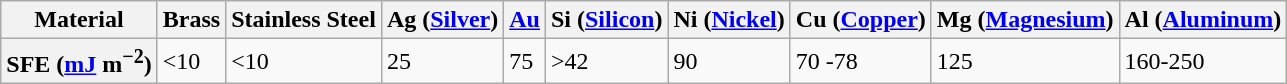<table class="wikitable" border="1">
<tr>
<th>Material</th>
<th>Brass</th>
<th>Stainless Steel</th>
<th>Ag (<a href='#'>Silver</a>)</th>
<th><a href='#'>Au</a></th>
<th>Si (<a href='#'>Silicon</a>)</th>
<th>Ni (<a href='#'>Nickel</a>)</th>
<th>Cu (<a href='#'>Copper</a>)</th>
<th>Mg (<a href='#'>Magnesium</a>)</th>
<th>Al (<a href='#'>Aluminum</a>)</th>
</tr>
<tr>
<th>SFE (<a href='#'>mJ</a> m<sup>−2</sup>)</th>
<td><10</td>
<td><10</td>
<td>25</td>
<td>75</td>
<td>>42</td>
<td>90 </td>
<td>70 -78</td>
<td>125 </td>
<td>160-250 </td>
</tr>
</table>
